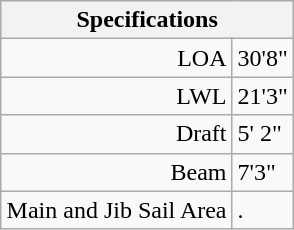<table align="right" class="wikitable">
<tr>
<th colspan=2>Specifications</th>
</tr>
<tr>
<td align=right>LOA</td>
<td>30'8"</td>
</tr>
<tr>
<td align=right>LWL</td>
<td>21'3"</td>
</tr>
<tr>
<td align=right>Draft</td>
<td>5' 2"</td>
</tr>
<tr>
<td align=right>Beam</td>
<td>7'3"</td>
</tr>
<tr>
<td align=right>Main and Jib Sail Area</td>
<td>.</td>
</tr>
</table>
